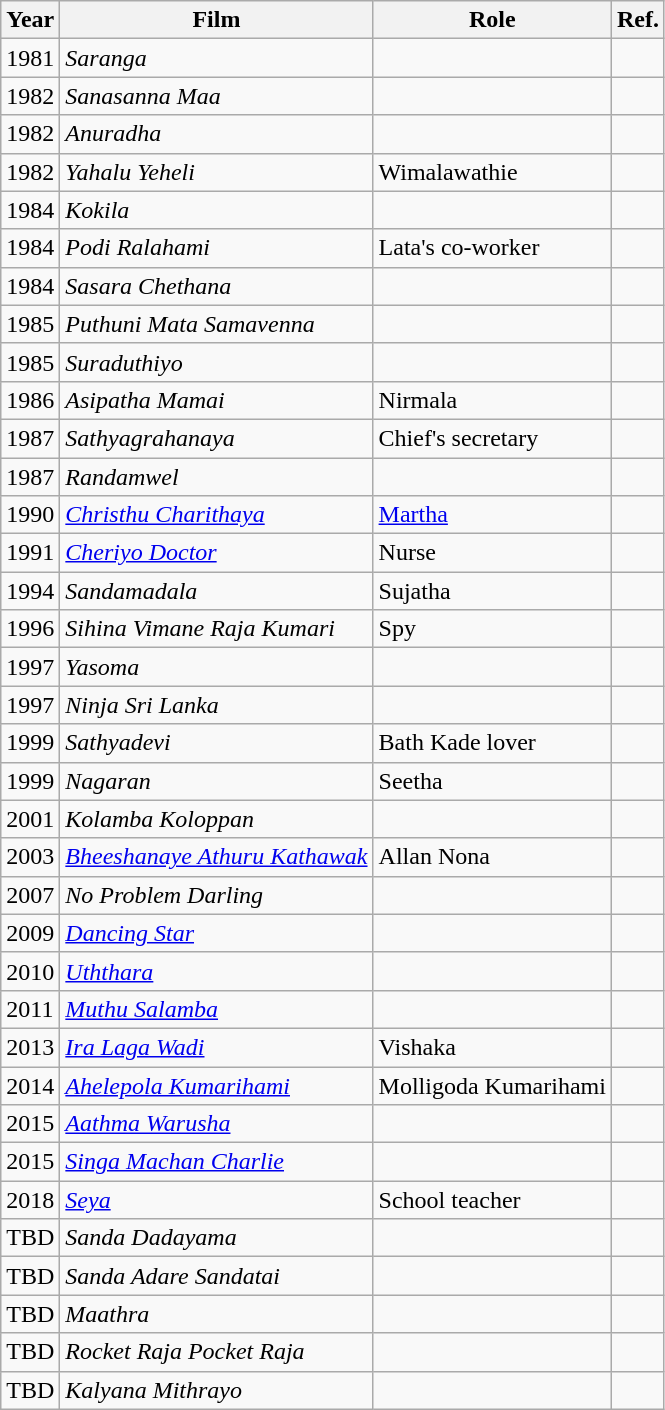<table class="wikitable">
<tr>
<th>Year</th>
<th>Film</th>
<th>Role</th>
<th>Ref.</th>
</tr>
<tr>
<td>1981</td>
<td><em>Saranga</em></td>
<td></td>
<td></td>
</tr>
<tr>
<td>1982</td>
<td><em>Sanasanna Maa</em></td>
<td></td>
<td></td>
</tr>
<tr>
<td>1982</td>
<td><em>Anuradha</em></td>
<td></td>
<td></td>
</tr>
<tr>
<td>1982</td>
<td><em>Yahalu Yeheli</em></td>
<td>Wimalawathie</td>
<td></td>
</tr>
<tr>
<td>1984</td>
<td><em>Kokila</em></td>
<td></td>
<td></td>
</tr>
<tr>
<td>1984</td>
<td><em>Podi Ralahami</em></td>
<td>Lata's co-worker</td>
<td></td>
</tr>
<tr>
<td>1984</td>
<td><em>Sasara Chethana</em></td>
<td></td>
<td></td>
</tr>
<tr>
<td>1985</td>
<td><em>Puthuni Mata Samavenna</em></td>
<td></td>
<td></td>
</tr>
<tr>
<td>1985</td>
<td><em>Suraduthiyo</em></td>
<td></td>
<td></td>
</tr>
<tr>
<td>1986</td>
<td><em>Asipatha Mamai</em></td>
<td>Nirmala</td>
<td></td>
</tr>
<tr>
<td>1987</td>
<td><em>Sathyagrahanaya</em></td>
<td>Chief's secretary</td>
<td></td>
</tr>
<tr>
<td>1987</td>
<td><em>Randamwel</em></td>
<td></td>
<td></td>
</tr>
<tr>
<td>1990</td>
<td><em><a href='#'>Christhu Charithaya</a></em></td>
<td><a href='#'>Martha</a></td>
<td></td>
</tr>
<tr>
<td>1991</td>
<td><em><a href='#'>Cheriyo Doctor</a></em></td>
<td>Nurse</td>
<td></td>
</tr>
<tr>
<td>1994</td>
<td><em>Sandamadala</em></td>
<td>Sujatha</td>
<td></td>
</tr>
<tr>
<td>1996</td>
<td><em>Sihina Vimane Raja Kumari</em></td>
<td>Spy</td>
<td></td>
</tr>
<tr>
<td>1997</td>
<td><em>Yasoma</em></td>
<td></td>
<td></td>
</tr>
<tr>
<td>1997</td>
<td><em>Ninja Sri Lanka</em></td>
<td></td>
<td></td>
</tr>
<tr>
<td>1999</td>
<td><em>Sathyadevi</em></td>
<td>Bath Kade lover</td>
<td></td>
</tr>
<tr>
<td>1999</td>
<td><em>Nagaran</em></td>
<td>Seetha</td>
<td></td>
</tr>
<tr>
<td>2001</td>
<td><em>Kolamba Koloppan</em></td>
<td></td>
<td></td>
</tr>
<tr>
<td>2003</td>
<td><em><a href='#'>Bheeshanaye Athuru Kathawak</a></em></td>
<td>Allan Nona</td>
<td></td>
</tr>
<tr>
<td>2007</td>
<td><em>No Problem Darling</em></td>
<td></td>
<td></td>
</tr>
<tr>
<td>2009</td>
<td><em><a href='#'>Dancing Star</a></em></td>
<td></td>
<td></td>
</tr>
<tr>
<td>2010</td>
<td><em><a href='#'>Uththara</a></em></td>
<td></td>
<td></td>
</tr>
<tr>
<td>2011</td>
<td><em><a href='#'>Muthu Salamba</a></em></td>
<td></td>
<td></td>
</tr>
<tr>
<td>2013</td>
<td><em><a href='#'>Ira Laga Wadi</a></em></td>
<td>Vishaka</td>
<td></td>
</tr>
<tr>
<td>2014</td>
<td><em><a href='#'>Ahelepola Kumarihami</a></em></td>
<td>Molligoda Kumarihami</td>
<td></td>
</tr>
<tr>
<td>2015</td>
<td><em><a href='#'>Aathma Warusha</a></em></td>
<td></td>
<td></td>
</tr>
<tr>
<td>2015</td>
<td><em><a href='#'>Singa Machan Charlie</a></em></td>
<td></td>
<td></td>
</tr>
<tr>
<td>2018</td>
<td><em><a href='#'>Seya</a></em></td>
<td>School teacher</td>
<td></td>
</tr>
<tr>
<td>TBD</td>
<td><em>Sanda Dadayama</em></td>
<td></td>
<td></td>
</tr>
<tr>
<td>TBD</td>
<td><em>Sanda Adare Sandatai</em></td>
<td></td>
<td></td>
</tr>
<tr>
<td>TBD</td>
<td><em>Maathra</em></td>
<td></td>
<td></td>
</tr>
<tr>
<td>TBD</td>
<td><em>Rocket Raja Pocket Raja</em></td>
<td></td>
<td></td>
</tr>
<tr>
<td>TBD</td>
<td><em>Kalyana Mithrayo</em></td>
<td></td>
<td></td>
</tr>
</table>
